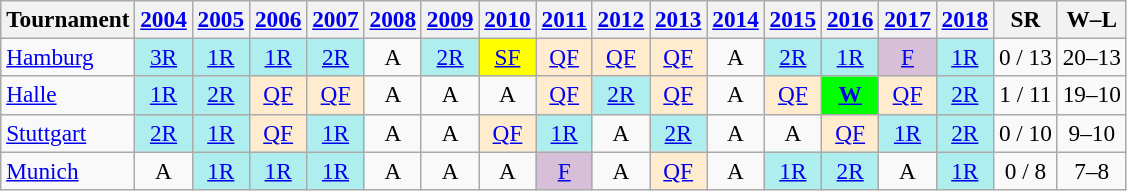<table class=wikitable style=text-align:center;font-size:97%>
<tr>
<th>Tournament</th>
<th><a href='#'>2004</a></th>
<th><a href='#'>2005</a></th>
<th><a href='#'>2006</a></th>
<th><a href='#'>2007</a></th>
<th><a href='#'>2008</a></th>
<th><a href='#'>2009</a></th>
<th><a href='#'>2010</a></th>
<th><a href='#'>2011</a></th>
<th><a href='#'>2012</a></th>
<th><a href='#'>2013</a></th>
<th><a href='#'>2014</a></th>
<th><a href='#'>2015</a></th>
<th><a href='#'>2016</a></th>
<th><a href='#'>2017</a></th>
<th><a href='#'>2018</a></th>
<th>SR</th>
<th>W–L</th>
</tr>
<tr>
<td align=left><a href='#'>Hamburg</a></td>
<td bgcolor=afeeee><a href='#'>3R</a></td>
<td bgcolor=afeeee><a href='#'>1R</a></td>
<td bgcolor=afeeee><a href='#'>1R</a></td>
<td bgcolor=afeeee><a href='#'>2R</a></td>
<td>A</td>
<td bgcolor=afeeee><a href='#'>2R</a></td>
<td bgcolor=yellow><a href='#'>SF</a></td>
<td bgcolor=ffebcd><a href='#'>QF</a></td>
<td bgcolor=ffebcd><a href='#'>QF</a></td>
<td bgcolor=ffebcd><a href='#'>QF</a></td>
<td>A</td>
<td bgcolor=afeeee><a href='#'>2R</a></td>
<td bgcolor=afeeee><a href='#'>1R</a></td>
<td bgcolor=thistle><a href='#'>F</a></td>
<td bgcolor=afeeee><a href='#'>1R</a></td>
<td>0 / 13</td>
<td>20–13</td>
</tr>
<tr>
<td align=left><a href='#'>Halle</a></td>
<td bgcolor=afeeee><a href='#'>1R</a></td>
<td bgcolor=afeeee><a href='#'>2R</a></td>
<td bgcolor=ffebcd><a href='#'>QF</a></td>
<td bgcolor=ffebcd><a href='#'>QF</a></td>
<td>A</td>
<td>A</td>
<td>A</td>
<td bgcolor=ffebcd><a href='#'>QF</a></td>
<td bgcolor=afeeee><a href='#'>2R</a></td>
<td bgcolor=ffebcd><a href='#'>QF</a></td>
<td>A</td>
<td bgcolor=ffebcd><a href='#'>QF</a></td>
<td bgcolor=lime><a href='#'><strong>W</strong></a></td>
<td bgcolor=ffebcd><a href='#'>QF</a></td>
<td bgcolor=afeeee><a href='#'>2R</a></td>
<td>1 / 11</td>
<td>19–10</td>
</tr>
<tr>
<td align=left><a href='#'>Stuttgart</a></td>
<td bgcolor=afeeee><a href='#'>2R</a></td>
<td bgcolor=afeeee><a href='#'>1R</a></td>
<td bgcolor=ffebcd><a href='#'>QF</a></td>
<td bgcolor=afeeee><a href='#'>1R</a></td>
<td>A</td>
<td>A</td>
<td bgcolor=ffebcd><a href='#'>QF</a></td>
<td bgcolor=afeeee><a href='#'>1R</a></td>
<td>A</td>
<td bgcolor=afeeee><a href='#'>2R</a></td>
<td>A</td>
<td>A</td>
<td bgcolor=ffebcd><a href='#'>QF</a></td>
<td bgcolor=afeeee><a href='#'>1R</a></td>
<td bgcolor=afeeee><a href='#'>2R</a></td>
<td>0 / 10</td>
<td>9–10</td>
</tr>
<tr>
<td align=left><a href='#'>Munich</a></td>
<td>A</td>
<td bgcolor=afeeee><a href='#'>1R</a></td>
<td bgcolor=afeeee><a href='#'>1R</a></td>
<td bgcolor=afeeee><a href='#'>1R</a></td>
<td>A</td>
<td>A</td>
<td>A</td>
<td bgcolor=thistle><a href='#'>F</a></td>
<td>A</td>
<td bgcolor=ffebcd><a href='#'>QF</a></td>
<td>A</td>
<td bgcolor=afeeee><a href='#'>1R</a></td>
<td bgcolor=afeeee><a href='#'>2R</a></td>
<td>A</td>
<td bgcolor=afeeee><a href='#'>1R</a></td>
<td>0 / 8</td>
<td>7–8</td>
</tr>
</table>
